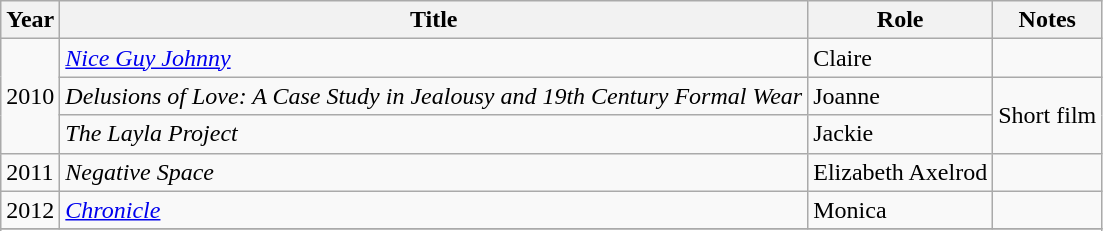<table class="wikitable sortable">
<tr>
<th>Year</th>
<th>Title</th>
<th>Role</th>
<th>Notes</th>
</tr>
<tr>
<td rowspan="3">2010</td>
<td><em><a href='#'>Nice Guy Johnny</a></em></td>
<td>Claire</td>
<td></td>
</tr>
<tr>
<td><em>Delusions of Love: A Case Study in Jealousy and 19th Century Formal Wear</em></td>
<td>Joanne</td>
<td rowspan="2">Short film</td>
</tr>
<tr>
<td><em>The Layla Project</em></td>
<td>Jackie</td>
</tr>
<tr>
<td>2011</td>
<td><em>Negative Space</em></td>
<td>Elizabeth Axelrod</td>
<td></td>
</tr>
<tr>
<td>2012</td>
<td><em><a href='#'>Chronicle</a></em></td>
<td>Monica</td>
<td></td>
</tr>
<tr>
</tr>
<tr 2006 || >
</tr>
<tr>
</tr>
</table>
